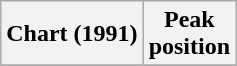<table class="wikitable plainrowheaders" style="text-align:center">
<tr>
<th>Chart (1991)</th>
<th>Peak<br>position</th>
</tr>
<tr>
</tr>
</table>
